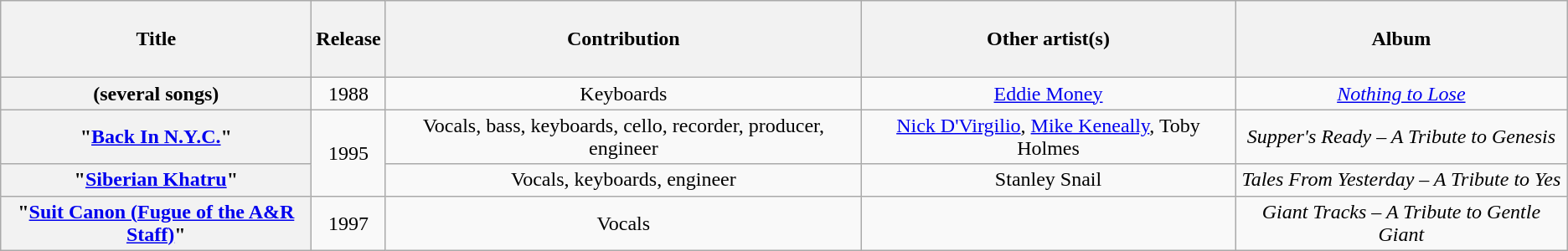<table class="wikitable plainrowheaders" style="text-align:center;">
<tr>
<th scope="col" style="width:15em;"><br>Title<br><br></th>
<th scope="col">Release</th>
<th scope="col">Contribution</th>
<th scope="col">Other artist(s)</th>
<th scope="col">Album</th>
</tr>
<tr>
<th scope="row">(several songs)</th>
<td>1988</td>
<td>Keyboards</td>
<td><a href='#'>Eddie Money</a></td>
<td><em><a href='#'>Nothing to Lose</a></em></td>
</tr>
<tr>
<th scope="row">"<a href='#'>Back In N.Y.C.</a>"</th>
<td rowspan="2">1995</td>
<td>Vocals, bass, keyboards, cello, recorder, producer, engineer</td>
<td><a href='#'>Nick D'Virgilio</a>, <a href='#'>Mike Keneally</a>, Toby Holmes</td>
<td><em>Supper's Ready – A Tribute to Genesis</em></td>
</tr>
<tr>
<th scope="row">"<a href='#'>Siberian Khatru</a>"</th>
<td>Vocals, keyboards, engineer</td>
<td>Stanley Snail</td>
<td><em>Tales From Yesterday – A Tribute to Yes</em></td>
</tr>
<tr>
<th scope="row">"<a href='#'>Suit Canon (Fugue of the A&R Staff)</a>"</th>
<td>1997</td>
<td>Vocals</td>
<td></td>
<td><em>Giant Tracks – A Tribute to Gentle Giant</em></td>
</tr>
</table>
